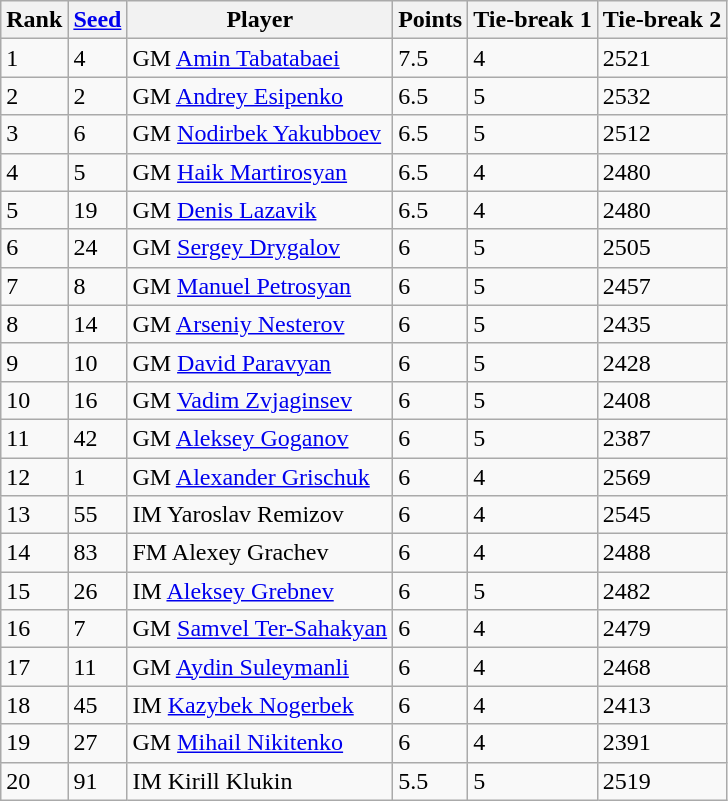<table class="wikitable sortable">
<tr>
<th>Rank</th>
<th><a href='#'>Seed</a></th>
<th>Player</th>
<th>Points</th>
<th>Tie-break 1</th>
<th>Tie-break 2</th>
</tr>
<tr>
<td>1</td>
<td>4</td>
<td> GM <a href='#'>Amin Tabatabaei</a></td>
<td>7.5</td>
<td>4</td>
<td>2521</td>
</tr>
<tr>
<td>2</td>
<td>2</td>
<td> GM <a href='#'>Andrey Esipenko</a></td>
<td>6.5</td>
<td>5</td>
<td>2532</td>
</tr>
<tr>
<td>3</td>
<td>6</td>
<td> GM <a href='#'>Nodirbek Yakubboev</a></td>
<td>6.5</td>
<td>5</td>
<td>2512</td>
</tr>
<tr>
<td>4</td>
<td>5</td>
<td> GM <a href='#'>Haik Martirosyan</a></td>
<td>6.5</td>
<td>4</td>
<td>2480</td>
</tr>
<tr>
<td>5</td>
<td>19</td>
<td> GM <a href='#'>Denis Lazavik</a></td>
<td>6.5</td>
<td>4</td>
<td>2480</td>
</tr>
<tr>
<td>6</td>
<td>24</td>
<td> GM <a href='#'>Sergey Drygalov</a></td>
<td>6</td>
<td>5</td>
<td>2505</td>
</tr>
<tr>
<td>7</td>
<td>8</td>
<td> GM <a href='#'>Manuel Petrosyan</a></td>
<td>6</td>
<td>5</td>
<td>2457</td>
</tr>
<tr>
<td>8</td>
<td>14</td>
<td> GM <a href='#'>Arseniy Nesterov</a></td>
<td>6</td>
<td>5</td>
<td>2435</td>
</tr>
<tr>
<td>9</td>
<td>10</td>
<td> GM <a href='#'>David Paravyan</a></td>
<td>6</td>
<td>5</td>
<td>2428</td>
</tr>
<tr>
<td>10</td>
<td>16</td>
<td> GM <a href='#'>Vadim Zvjaginsev</a></td>
<td>6</td>
<td>5</td>
<td>2408</td>
</tr>
<tr>
<td>11</td>
<td>42</td>
<td> GM <a href='#'>Aleksey Goganov</a></td>
<td>6</td>
<td>5</td>
<td>2387</td>
</tr>
<tr>
<td>12</td>
<td>1</td>
<td> GM <a href='#'>Alexander Grischuk</a></td>
<td>6</td>
<td>4</td>
<td>2569</td>
</tr>
<tr>
<td>13</td>
<td>55</td>
<td> IM Yaroslav Remizov</td>
<td>6</td>
<td>4</td>
<td>2545</td>
</tr>
<tr>
<td>14</td>
<td>83</td>
<td> FM Alexey Grachev</td>
<td>6</td>
<td>4</td>
<td>2488</td>
</tr>
<tr>
<td>15</td>
<td>26</td>
<td> IM <a href='#'>Aleksey Grebnev</a></td>
<td>6</td>
<td>5</td>
<td>2482</td>
</tr>
<tr>
<td>16</td>
<td>7</td>
<td> GM <a href='#'>Samvel Ter-Sahakyan</a></td>
<td>6</td>
<td>4</td>
<td>2479</td>
</tr>
<tr>
<td>17</td>
<td>11</td>
<td> GM <a href='#'>Aydin Suleymanli</a></td>
<td>6</td>
<td>4</td>
<td>2468</td>
</tr>
<tr>
<td>18</td>
<td>45</td>
<td> IM <a href='#'>Kazybek Nogerbek</a></td>
<td>6</td>
<td>4</td>
<td>2413</td>
</tr>
<tr>
<td>19</td>
<td>27</td>
<td> GM <a href='#'>Mihail Nikitenko</a></td>
<td>6</td>
<td>4</td>
<td>2391</td>
</tr>
<tr>
<td>20</td>
<td>91</td>
<td> IM Kirill Klukin</td>
<td>5.5</td>
<td>5</td>
<td>2519</td>
</tr>
</table>
